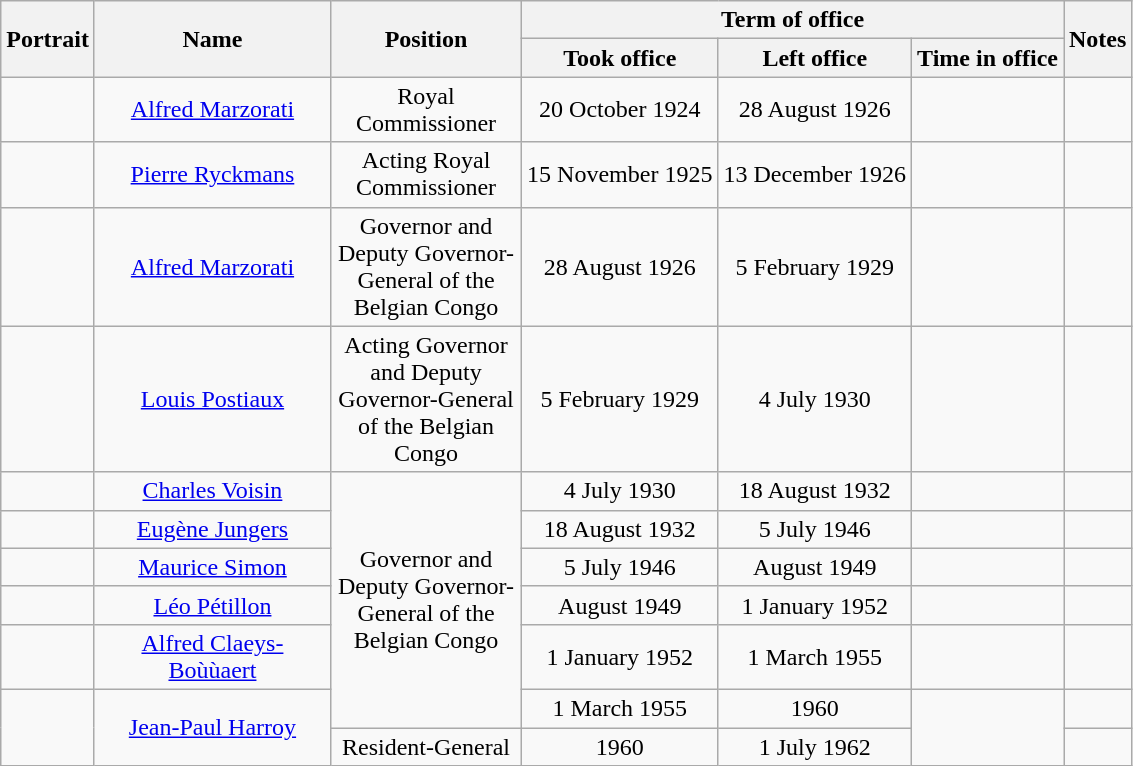<table class="wikitable" style="text-align:center">
<tr>
<th rowspan=2>Portrait</th>
<th width=150 rowspan=2>Name<br></th>
<th width=120 rowspan=2>Position</th>
<th colspan=3>Term of office</th>
<th rowspan=2>Notes</th>
</tr>
<tr>
<th>Took office</th>
<th>Left office</th>
<th>Time in office</th>
</tr>
<tr>
<td></td>
<td><a href='#'>Alfred Marzorati</a><br></td>
<td>Royal Commissioner</td>
<td>20 October 1924</td>
<td>28 August 1926</td>
<td></td>
<td></td>
</tr>
<tr>
<td></td>
<td><a href='#'>Pierre Ryckmans</a><br></td>
<td>Acting Royal Commissioner</td>
<td>15 November 1925</td>
<td>13 December 1926</td>
<td></td>
<td></td>
</tr>
<tr>
<td></td>
<td><a href='#'>Alfred Marzorati</a><br></td>
<td>Governor and Deputy Governor-General of the Belgian Congo</td>
<td>28 August 1926</td>
<td>5 February 1929</td>
<td></td>
<td></td>
</tr>
<tr>
<td></td>
<td><a href='#'>Louis Postiaux</a><br></td>
<td>Acting Governor and Deputy Governor-General of the Belgian Congo</td>
<td>5 February 1929</td>
<td>4 July 1930</td>
<td></td>
<td></td>
</tr>
<tr>
<td></td>
<td><a href='#'>Charles Voisin</a><br></td>
<td rowspan=6>Governor and Deputy Governor-General of the Belgian Congo</td>
<td>4 July 1930</td>
<td>18 August 1932</td>
<td></td>
<td></td>
</tr>
<tr>
<td></td>
<td><a href='#'>Eugène Jungers</a><br></td>
<td>18 August 1932</td>
<td>5 July 1946</td>
<td></td>
<td></td>
</tr>
<tr>
<td></td>
<td><a href='#'>Maurice Simon</a><br></td>
<td>5 July 1946</td>
<td>August 1949</td>
<td></td>
<td></td>
</tr>
<tr>
<td></td>
<td><a href='#'>Léo Pétillon</a><br></td>
<td>August 1949</td>
<td>1 January 1952</td>
<td></td>
<td></td>
</tr>
<tr>
<td> </td>
<td><a href='#'>Alfred Claeys-Boùùaert</a><br></td>
<td>1 January 1952</td>
<td>1 March 1955</td>
<td></td>
<td></td>
</tr>
<tr>
<td rowspan=2></td>
<td rowspan=2><a href='#'>Jean-Paul Harroy</a><br></td>
<td>1 March 1955</td>
<td>1960</td>
<td rowspan=2></td>
<td></td>
</tr>
<tr>
<td>Resident-General</td>
<td>1960</td>
<td>1 July 1962</td>
<td></td>
</tr>
</table>
